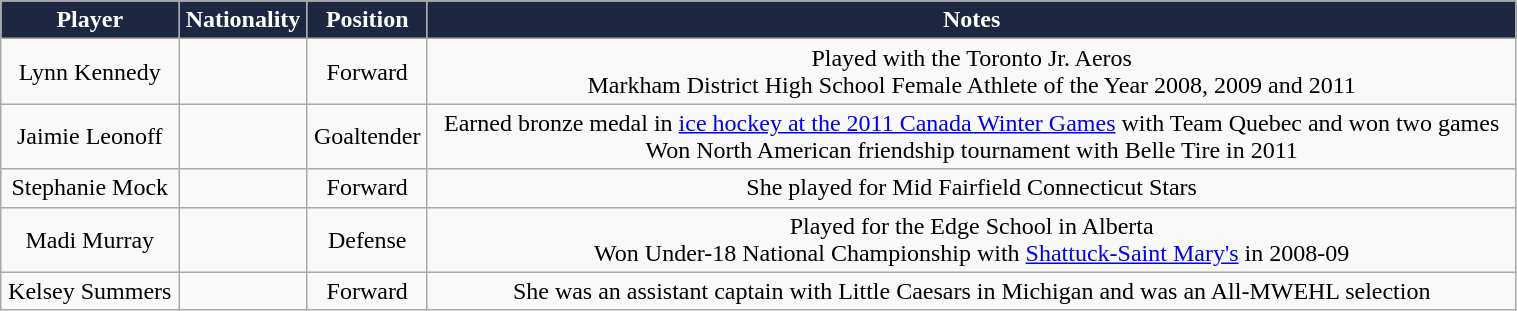<table class="wikitable" width="80%">
<tr align="center"  style=" background:#1c2841; color:white;">
<td><strong>Player</strong></td>
<td><strong>Nationality</strong></td>
<td><strong>Position</strong></td>
<td><strong>Notes</strong></td>
</tr>
<tr align="center">
<td>Lynn Kennedy</td>
<td></td>
<td>Forward</td>
<td>Played with the Toronto Jr. Aeros<br>Markham District High School Female Athlete of the Year 2008, 2009 and 2011</td>
</tr>
<tr align="center">
<td>Jaimie Leonoff</td>
<td></td>
<td>Goaltender</td>
<td>Earned bronze medal in <a href='#'>ice hockey at the 2011 Canada Winter Games</a> with Team Quebec and won two games <br>Won North American friendship tournament with Belle Tire in 2011</td>
</tr>
<tr align="center">
<td>Stephanie Mock</td>
<td></td>
<td>Forward</td>
<td>She played for Mid Fairfield Connecticut Stars</td>
</tr>
<tr align="center">
<td>Madi Murray</td>
<td></td>
<td>Defense</td>
<td>Played for the Edge School in Alberta<br>Won Under-18 National Championship with <a href='#'>Shattuck-Saint Mary's</a> in 2008-09</td>
</tr>
<tr align="center">
<td>Kelsey Summers</td>
<td></td>
<td>Forward</td>
<td>She was an assistant captain with Little Caesars in Michigan and was an All-MWEHL selection</td>
</tr>
</table>
